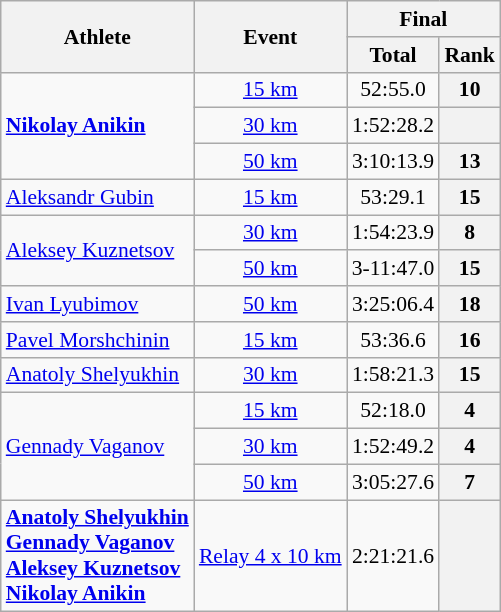<table class="wikitable" style="font-size:90%">
<tr>
<th rowspan="2">Athlete</th>
<th rowspan="2">Event</th>
<th colspan="2">Final</th>
</tr>
<tr>
<th>Total</th>
<th>Rank</th>
</tr>
<tr>
<td rowspan=3><strong><a href='#'>Nikolay Anikin</a></strong></td>
<td align="center"><a href='#'>15 km</a></td>
<td align="center">52:55.0</td>
<th align="center">10</th>
</tr>
<tr>
<td align="center"><a href='#'>30 km</a></td>
<td align="center">1:52:28.2</td>
<th align="center"></th>
</tr>
<tr>
<td align="center"><a href='#'>50 km</a></td>
<td align="center">3:10:13.9</td>
<th align="center">13</th>
</tr>
<tr>
<td><a href='#'>Aleksandr Gubin</a></td>
<td align="center"><a href='#'>15 km</a></td>
<td align="center">53:29.1</td>
<th align="center">15</th>
</tr>
<tr>
<td rowspan=2><a href='#'>Aleksey Kuznetsov</a></td>
<td align="center"><a href='#'>30 km</a></td>
<td align="center">1:54:23.9</td>
<th align="center">8</th>
</tr>
<tr>
<td align="center"><a href='#'>50 km</a></td>
<td align="center">3-11:47.0</td>
<th align="center">15</th>
</tr>
<tr>
<td><a href='#'>Ivan Lyubimov</a></td>
<td align="center"><a href='#'>50 km</a></td>
<td align="center">3:25:06.4</td>
<th align="center">18</th>
</tr>
<tr>
<td><a href='#'>Pavel Morshchinin</a></td>
<td align="center"><a href='#'>15 km</a></td>
<td align="center">53:36.6</td>
<th align="center">16</th>
</tr>
<tr>
<td><a href='#'>Anatoly Shelyukhin</a></td>
<td align="center"><a href='#'>30 km</a></td>
<td align="center">1:58:21.3</td>
<th align="center">15</th>
</tr>
<tr>
<td rowspan=3><a href='#'>Gennady Vaganov</a></td>
<td align="center"><a href='#'>15 km</a></td>
<td align="center">52:18.0</td>
<th align="center">4</th>
</tr>
<tr>
<td align="center"><a href='#'>30 km</a></td>
<td align="center">1:52:49.2</td>
<th align="center">4</th>
</tr>
<tr>
<td align="center"><a href='#'>50 km</a></td>
<td align="center">3:05:27.6</td>
<th align="center">7</th>
</tr>
<tr>
<td><strong><a href='#'>Anatoly Shelyukhin</a><br><a href='#'>Gennady Vaganov</a><br><a href='#'>Aleksey Kuznetsov</a><br><a href='#'>Nikolay Anikin</a></strong></td>
<td><a href='#'>Relay 4 x 10 km</a></td>
<td align="center">2:21:21.6</td>
<th align="center"></th>
</tr>
</table>
